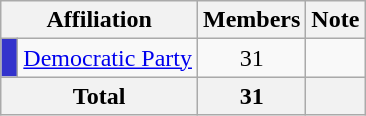<table class="wikitable">
<tr>
<th colspan="2" align="center" valign="bottom">Affiliation</th>
<th valign="bottom">Members</th>
<th valign="bottom">Note</th>
</tr>
<tr>
<td bgcolor="#3333CC"> </td>
<td><a href='#'>Democratic Party</a></td>
<td align="center">31</td>
<td></td>
</tr>
<tr>
<th colspan="2" align="center"><strong>Total</strong></th>
<th align="center"><strong>31</strong></th>
<th></th>
</tr>
</table>
